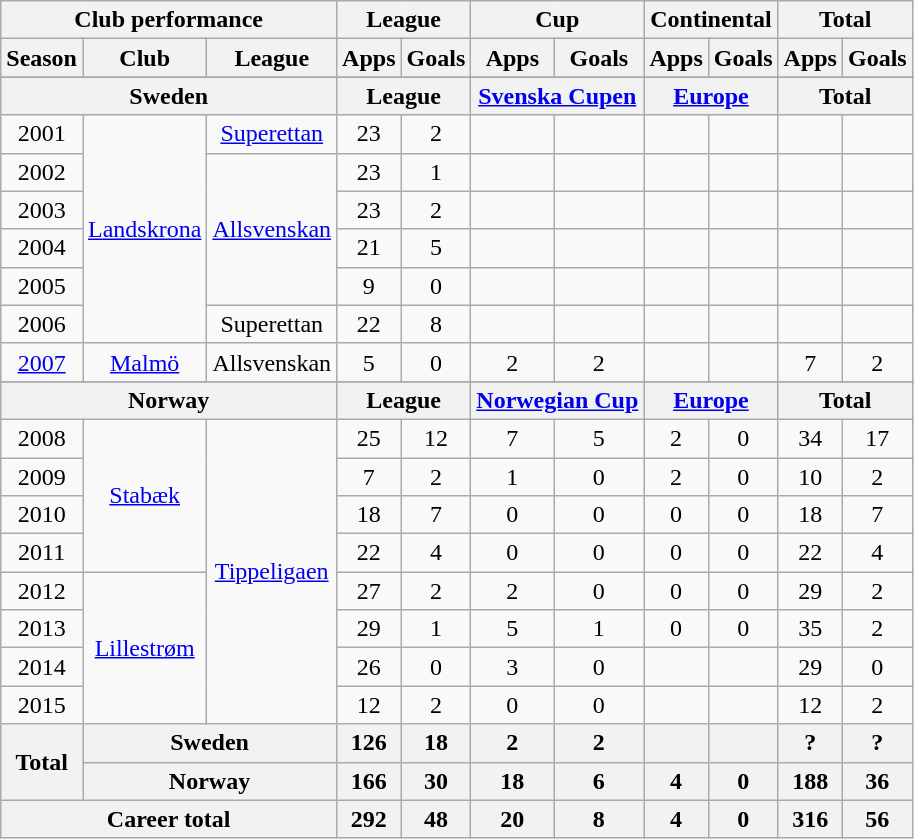<table class="wikitable" style="text-align:center">
<tr>
<th colspan=3>Club performance</th>
<th colspan=2>League</th>
<th colspan=2>Cup</th>
<th colspan=2>Continental</th>
<th colspan=2>Total</th>
</tr>
<tr>
<th>Season</th>
<th>Club</th>
<th>League</th>
<th>Apps</th>
<th>Goals</th>
<th>Apps</th>
<th>Goals</th>
<th>Apps</th>
<th>Goals</th>
<th>Apps</th>
<th>Goals</th>
</tr>
<tr>
</tr>
<tr>
<th colspan=3>Sweden</th>
<th colspan=2>League</th>
<th colspan=2><a href='#'>Svenska Cupen</a></th>
<th colspan=2><a href='#'>Europe</a></th>
<th colspan=2>Total</th>
</tr>
<tr>
<td>2001</td>
<td rowspan="6"><a href='#'>Landskrona</a></td>
<td rowspan="1"><a href='#'>Superettan</a></td>
<td>23</td>
<td>2</td>
<td></td>
<td></td>
<td></td>
<td></td>
<td></td>
<td></td>
</tr>
<tr>
<td>2002</td>
<td rowspan="4"><a href='#'>Allsvenskan</a></td>
<td>23</td>
<td>1</td>
<td></td>
<td></td>
<td></td>
<td></td>
<td></td>
<td></td>
</tr>
<tr>
<td>2003</td>
<td>23</td>
<td>2</td>
<td></td>
<td></td>
<td></td>
<td></td>
<td></td>
<td></td>
</tr>
<tr>
<td>2004</td>
<td>21</td>
<td>5</td>
<td></td>
<td></td>
<td></td>
<td></td>
<td></td>
<td></td>
</tr>
<tr>
<td>2005</td>
<td>9</td>
<td>0</td>
<td></td>
<td></td>
<td></td>
<td></td>
<td></td>
<td></td>
</tr>
<tr>
<td>2006</td>
<td rowspan="1">Superettan</td>
<td>22</td>
<td>8</td>
<td></td>
<td></td>
<td></td>
<td></td>
<td></td>
<td></td>
</tr>
<tr>
<td><a href='#'>2007</a></td>
<td><a href='#'>Malmö</a></td>
<td>Allsvenskan</td>
<td>5</td>
<td>0</td>
<td>2</td>
<td>2</td>
<td></td>
<td></td>
<td>7</td>
<td>2</td>
</tr>
<tr>
</tr>
<tr>
<th colspan=3>Norway</th>
<th colspan=2>League</th>
<th colspan=2><a href='#'>Norwegian Cup</a></th>
<th colspan=2><a href='#'>Europe</a></th>
<th colspan=2>Total</th>
</tr>
<tr>
<td>2008</td>
<td rowspan="4"><a href='#'>Stabæk</a></td>
<td rowspan="8"><a href='#'>Tippeligaen</a></td>
<td>25</td>
<td>12</td>
<td>7</td>
<td>5</td>
<td>2</td>
<td>0</td>
<td>34</td>
<td>17</td>
</tr>
<tr>
<td>2009</td>
<td>7</td>
<td>2</td>
<td>1</td>
<td>0</td>
<td>2</td>
<td>0</td>
<td>10</td>
<td>2</td>
</tr>
<tr>
<td>2010</td>
<td>18</td>
<td>7</td>
<td>0</td>
<td>0</td>
<td>0</td>
<td>0</td>
<td>18</td>
<td>7</td>
</tr>
<tr>
<td>2011</td>
<td>22</td>
<td>4</td>
<td>0</td>
<td>0</td>
<td>0</td>
<td>0</td>
<td>22</td>
<td>4</td>
</tr>
<tr>
<td>2012</td>
<td rowspan="4"><a href='#'>Lillestrøm</a></td>
<td>27</td>
<td>2</td>
<td>2</td>
<td>0</td>
<td>0</td>
<td>0</td>
<td>29</td>
<td>2</td>
</tr>
<tr>
<td>2013</td>
<td>29</td>
<td>1</td>
<td>5</td>
<td>1</td>
<td>0</td>
<td>0</td>
<td>35</td>
<td>2</td>
</tr>
<tr>
<td>2014</td>
<td>26</td>
<td>0</td>
<td>3</td>
<td>0</td>
<td></td>
<td></td>
<td>29</td>
<td>0</td>
</tr>
<tr>
<td>2015</td>
<td>12</td>
<td>2</td>
<td>0</td>
<td>0</td>
<td></td>
<td></td>
<td>12</td>
<td>2</td>
</tr>
<tr>
<th rowspan=2>Total</th>
<th colspan=2>Sweden</th>
<th>126</th>
<th>18</th>
<th>2</th>
<th>2</th>
<th></th>
<th></th>
<th>?</th>
<th>?</th>
</tr>
<tr>
<th colspan=2>Norway</th>
<th>166</th>
<th>30</th>
<th>18</th>
<th>6</th>
<th>4</th>
<th>0</th>
<th>188</th>
<th>36</th>
</tr>
<tr>
<th colspan=3>Career total</th>
<th>292</th>
<th>48</th>
<th>20</th>
<th>8</th>
<th>4</th>
<th>0</th>
<th>316</th>
<th>56</th>
</tr>
</table>
